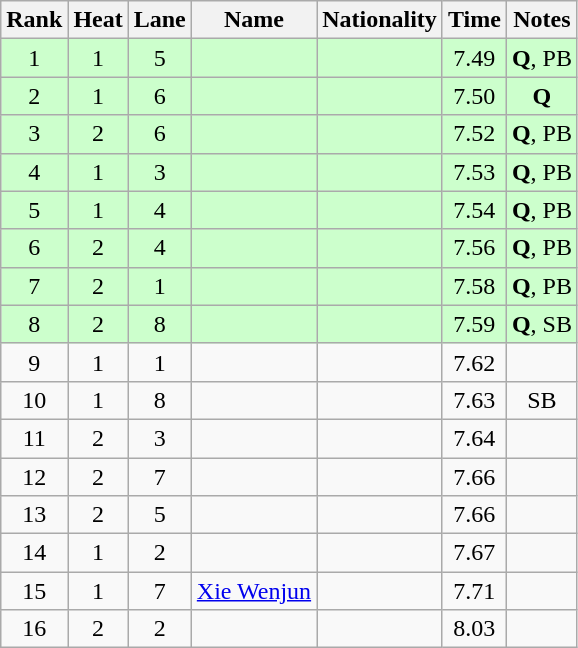<table class="wikitable sortable" style="text-align:center">
<tr>
<th>Rank</th>
<th>Heat</th>
<th>Lane</th>
<th>Name</th>
<th>Nationality</th>
<th>Time</th>
<th>Notes</th>
</tr>
<tr bgcolor=ccffcc>
<td>1</td>
<td>1</td>
<td>5</td>
<td align=left></td>
<td align=left></td>
<td>7.49</td>
<td><strong>Q</strong>, PB</td>
</tr>
<tr bgcolor=ccffcc>
<td>2</td>
<td>1</td>
<td>6</td>
<td align=left></td>
<td align=left></td>
<td>7.50</td>
<td><strong>Q</strong></td>
</tr>
<tr bgcolor=ccffcc>
<td>3</td>
<td>2</td>
<td>6</td>
<td align=left></td>
<td align=left></td>
<td>7.52</td>
<td><strong>Q</strong>, PB</td>
</tr>
<tr bgcolor=ccffcc>
<td>4</td>
<td>1</td>
<td>3</td>
<td align=left></td>
<td align=left></td>
<td>7.53</td>
<td><strong>Q</strong>, PB</td>
</tr>
<tr bgcolor=ccffcc>
<td>5</td>
<td>1</td>
<td>4</td>
<td align=left></td>
<td align=left></td>
<td>7.54</td>
<td><strong>Q</strong>, PB</td>
</tr>
<tr bgcolor=ccffcc>
<td>6</td>
<td>2</td>
<td>4</td>
<td align=left></td>
<td align=left></td>
<td>7.56</td>
<td><strong>Q</strong>, PB</td>
</tr>
<tr bgcolor=ccffcc>
<td>7</td>
<td>2</td>
<td>1</td>
<td align=left></td>
<td align=left></td>
<td>7.58</td>
<td><strong>Q</strong>, PB</td>
</tr>
<tr bgcolor=ccffcc>
<td>8</td>
<td>2</td>
<td>8</td>
<td align=left></td>
<td align=left></td>
<td>7.59</td>
<td><strong>Q</strong>, SB</td>
</tr>
<tr>
<td>9</td>
<td>1</td>
<td>1</td>
<td align=left></td>
<td align=left></td>
<td>7.62</td>
<td></td>
</tr>
<tr>
<td>10</td>
<td>1</td>
<td>8</td>
<td align=left></td>
<td align=left></td>
<td>7.63</td>
<td>SB</td>
</tr>
<tr>
<td>11</td>
<td>2</td>
<td>3</td>
<td align=left></td>
<td align=left></td>
<td>7.64</td>
<td></td>
</tr>
<tr>
<td>12</td>
<td>2</td>
<td>7</td>
<td align=left></td>
<td align=left></td>
<td>7.66</td>
<td></td>
</tr>
<tr>
<td>13</td>
<td>2</td>
<td>5</td>
<td align=left></td>
<td align=left></td>
<td>7.66</td>
<td></td>
</tr>
<tr>
<td>14</td>
<td>1</td>
<td>2</td>
<td align=left></td>
<td align=left></td>
<td>7.67</td>
<td></td>
</tr>
<tr>
<td>15</td>
<td>1</td>
<td>7</td>
<td align=left><a href='#'>Xie Wenjun</a></td>
<td align=left></td>
<td>7.71</td>
<td></td>
</tr>
<tr>
<td>16</td>
<td>2</td>
<td>2</td>
<td align=left></td>
<td align=left></td>
<td>8.03</td>
<td></td>
</tr>
</table>
